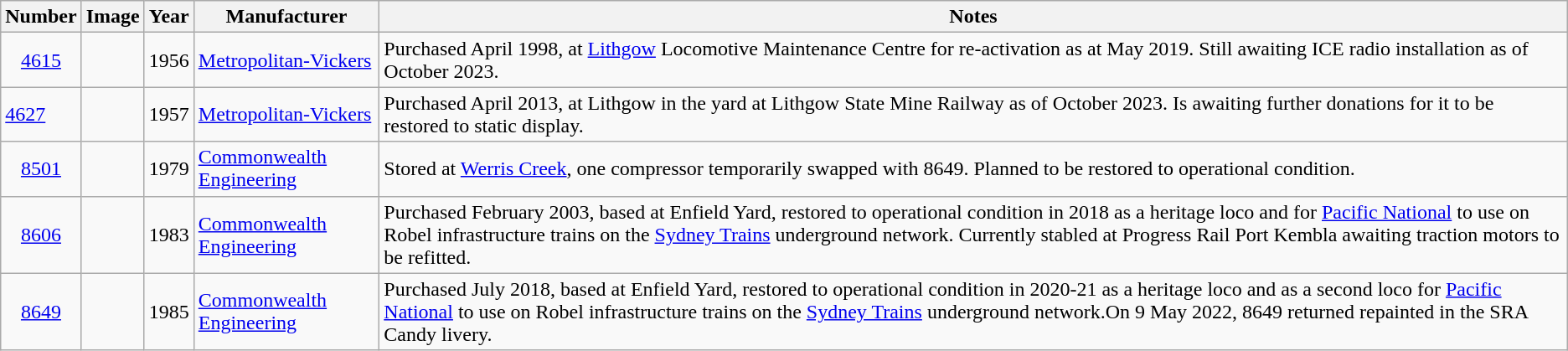<table class="wikitable">
<tr>
<th>Number</th>
<th>Image</th>
<th>Year</th>
<th>Manufacturer</th>
<th>Notes</th>
</tr>
<tr>
<td align=center><a href='#'>4615</a></td>
<td></td>
<td>1956</td>
<td><a href='#'>Metropolitan-Vickers</a></td>
<td>Purchased April 1998, at <a href='#'>Lithgow</a> Locomotive Maintenance Centre for re-activation as at May 2019. Still awaiting ICE radio installation as of October 2023.</td>
</tr>
<tr>
<td><a href='#'>4627</a></td>
<td></td>
<td>1957</td>
<td><a href='#'>Metropolitan-Vickers</a></td>
<td>Purchased April 2013, at Lithgow in the yard at Lithgow State Mine Railway as of October 2023. Is awaiting further donations for it to be restored to static display.</td>
</tr>
<tr>
<td align=center><a href='#'>8501</a></td>
<td></td>
<td>1979</td>
<td><a href='#'>Commonwealth Engineering</a></td>
<td>Stored at <a href='#'>Werris Creek</a>, one compressor temporarily swapped with 8649. Planned to be restored to operational condition.</td>
</tr>
<tr>
<td align=center><a href='#'>8606</a></td>
<td></td>
<td>1983</td>
<td><a href='#'>Commonwealth Engineering</a></td>
<td>Purchased February 2003, based at Enfield Yard, restored to operational condition in 2018 as a heritage loco and for <a href='#'>Pacific National</a> to use on Robel infrastructure trains on the <a href='#'>Sydney Trains</a> underground network. Currently stabled at Progress Rail Port Kembla awaiting traction motors to be refitted.</td>
</tr>
<tr>
<td align=center><a href='#'>8649</a></td>
<td></td>
<td>1985</td>
<td><a href='#'>Commonwealth Engineering</a></td>
<td>Purchased July 2018, based at Enfield Yard, restored to operational condition in 2020-21 as a heritage loco and as a second loco for <a href='#'>Pacific National</a> to use on Robel infrastructure trains on the <a href='#'>Sydney Trains</a> underground network.On 9 May 2022, 8649 returned repainted in the SRA Candy livery.</td>
</tr>
</table>
